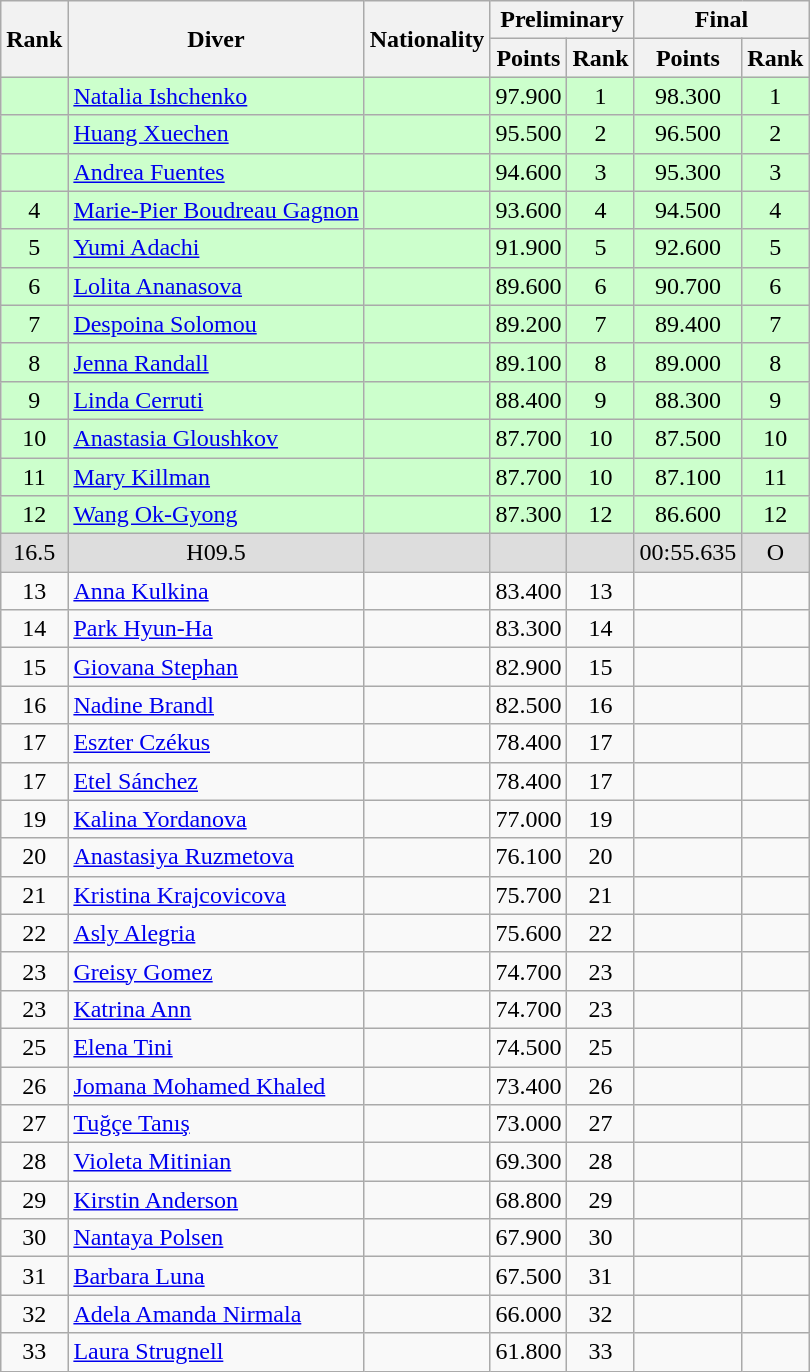<table class="wikitable" style="text-align:center">
<tr>
<th rowspan="2">Rank</th>
<th rowspan="2">Diver</th>
<th rowspan="2">Nationality</th>
<th colspan="2">Preliminary</th>
<th colspan="2">Final</th>
</tr>
<tr>
<th>Points</th>
<th>Rank</th>
<th>Points</th>
<th>Rank</th>
</tr>
<tr bgcolor=ccffcc>
<td></td>
<td align=left><a href='#'>Natalia Ishchenko</a></td>
<td align=left></td>
<td>97.900</td>
<td>1</td>
<td>98.300</td>
<td>1</td>
</tr>
<tr bgcolor=ccffcc>
<td></td>
<td align=left><a href='#'>Huang Xuechen</a></td>
<td align=left></td>
<td>95.500</td>
<td>2</td>
<td>96.500</td>
<td>2</td>
</tr>
<tr bgcolor=ccffcc>
<td></td>
<td align=left><a href='#'>Andrea Fuentes</a></td>
<td align=left></td>
<td>94.600</td>
<td>3</td>
<td>95.300</td>
<td>3</td>
</tr>
<tr bgcolor=ccffcc>
<td>4</td>
<td align=left><a href='#'>Marie-Pier Boudreau Gagnon</a></td>
<td align=left></td>
<td>93.600</td>
<td>4</td>
<td>94.500</td>
<td>4</td>
</tr>
<tr bgcolor=ccffcc>
<td>5</td>
<td align=left><a href='#'>Yumi Adachi</a></td>
<td align=left></td>
<td>91.900</td>
<td>5</td>
<td>92.600</td>
<td>5</td>
</tr>
<tr bgcolor=ccffcc>
<td>6</td>
<td align=left><a href='#'>Lolita Ananasova</a></td>
<td align=left></td>
<td>89.600</td>
<td>6</td>
<td>90.700</td>
<td>6</td>
</tr>
<tr bgcolor=ccffcc>
<td>7</td>
<td align=left><a href='#'>Despoina Solomou</a></td>
<td align=left></td>
<td>89.200</td>
<td>7</td>
<td>89.400</td>
<td>7</td>
</tr>
<tr bgcolor=ccffcc>
<td>8</td>
<td align=left><a href='#'>Jenna Randall</a></td>
<td align=left></td>
<td>89.100</td>
<td>8</td>
<td>89.000</td>
<td>8</td>
</tr>
<tr bgcolor=ccffcc>
<td>9</td>
<td align=left><a href='#'>Linda Cerruti</a></td>
<td align=left></td>
<td>88.400</td>
<td>9</td>
<td>88.300</td>
<td>9</td>
</tr>
<tr bgcolor=ccffcc>
<td>10</td>
<td align=left><a href='#'>Anastasia Gloushkov</a></td>
<td align=left></td>
<td>87.700</td>
<td>10</td>
<td>87.500</td>
<td>10</td>
</tr>
<tr bgcolor=ccffcc>
<td>11</td>
<td align=left><a href='#'>Mary Killman</a></td>
<td align=left></td>
<td>87.700</td>
<td>10</td>
<td>87.100</td>
<td>11</td>
</tr>
<tr bgcolor=ccffcc>
<td>12</td>
<td align=left><a href='#'>Wang Ok-Gyong</a></td>
<td align=left></td>
<td>87.300</td>
<td>12</td>
<td>86.600</td>
<td>12</td>
</tr>
<tr bgcolor=#DDDDDD>
<td><span>16.5</span></td>
<td><span>H09.5</span></td>
<td></td>
<td></td>
<td></td>
<td><span>00:55.635</span></td>
<td><span>O</span></td>
</tr>
<tr>
<td>13</td>
<td align=left><a href='#'>Anna Kulkina</a></td>
<td align=left></td>
<td>83.400</td>
<td>13</td>
<td></td>
<td></td>
</tr>
<tr>
<td>14</td>
<td align=left><a href='#'>Park Hyun-Ha</a></td>
<td align=left></td>
<td>83.300</td>
<td>14</td>
<td></td>
<td></td>
</tr>
<tr>
<td>15</td>
<td align=left><a href='#'>Giovana Stephan</a></td>
<td align=left></td>
<td>82.900</td>
<td>15</td>
<td></td>
<td></td>
</tr>
<tr>
<td>16</td>
<td align=left><a href='#'>Nadine Brandl</a></td>
<td align=left></td>
<td>82.500</td>
<td>16</td>
<td></td>
<td></td>
</tr>
<tr>
<td>17</td>
<td align=left><a href='#'>Eszter Czékus</a></td>
<td align=left></td>
<td>78.400</td>
<td>17</td>
<td></td>
<td></td>
</tr>
<tr>
<td>17</td>
<td align=left><a href='#'>Etel Sánchez</a></td>
<td align=left></td>
<td>78.400</td>
<td>17</td>
<td></td>
<td></td>
</tr>
<tr>
<td>19</td>
<td align=left><a href='#'>Kalina Yordanova</a></td>
<td align=left></td>
<td>77.000</td>
<td>19</td>
<td></td>
<td></td>
</tr>
<tr>
<td>20</td>
<td align=left><a href='#'>Anastasiya Ruzmetova</a></td>
<td align=left></td>
<td>76.100</td>
<td>20</td>
<td></td>
<td></td>
</tr>
<tr>
<td>21</td>
<td align=left><a href='#'>Kristina Krajcovicova</a></td>
<td align=left></td>
<td>75.700</td>
<td>21</td>
<td></td>
<td></td>
</tr>
<tr>
<td>22</td>
<td align=left><a href='#'>Asly Alegria</a></td>
<td align=left></td>
<td>75.600</td>
<td>22</td>
<td></td>
<td></td>
</tr>
<tr>
<td>23</td>
<td align=left><a href='#'>Greisy Gomez</a></td>
<td align=left></td>
<td>74.700</td>
<td>23</td>
<td></td>
<td></td>
</tr>
<tr>
<td>23</td>
<td align=left><a href='#'>Katrina Ann</a></td>
<td align=left></td>
<td>74.700</td>
<td>23</td>
<td></td>
<td></td>
</tr>
<tr>
<td>25</td>
<td align=left><a href='#'>Elena Tini</a></td>
<td align=left></td>
<td>74.500</td>
<td>25</td>
<td></td>
<td></td>
</tr>
<tr>
<td>26</td>
<td align=left><a href='#'>Jomana Mohamed Khaled</a></td>
<td align=left></td>
<td>73.400</td>
<td>26</td>
<td></td>
<td></td>
</tr>
<tr>
<td>27</td>
<td align=left><a href='#'>Tuğçe Tanış</a></td>
<td align=left></td>
<td>73.000</td>
<td>27</td>
<td></td>
<td></td>
</tr>
<tr>
<td>28</td>
<td align=left><a href='#'>Violeta Mitinian</a></td>
<td align=left></td>
<td>69.300</td>
<td>28</td>
<td></td>
<td></td>
</tr>
<tr>
<td>29</td>
<td align=left><a href='#'>Kirstin Anderson</a></td>
<td align=left></td>
<td>68.800</td>
<td>29</td>
<td></td>
<td></td>
</tr>
<tr>
<td>30</td>
<td align=left><a href='#'>Nantaya Polsen</a></td>
<td align=left></td>
<td>67.900</td>
<td>30</td>
<td></td>
<td></td>
</tr>
<tr>
<td>31</td>
<td align=left><a href='#'>Barbara Luna</a></td>
<td align=left></td>
<td>67.500</td>
<td>31</td>
<td></td>
<td></td>
</tr>
<tr>
<td>32</td>
<td align=left><a href='#'>Adela Amanda Nirmala</a></td>
<td align=left></td>
<td>66.000</td>
<td>32</td>
<td></td>
<td></td>
</tr>
<tr>
<td>33</td>
<td align=left><a href='#'>Laura Strugnell</a></td>
<td align=left></td>
<td>61.800</td>
<td>33</td>
<td></td>
<td></td>
</tr>
</table>
